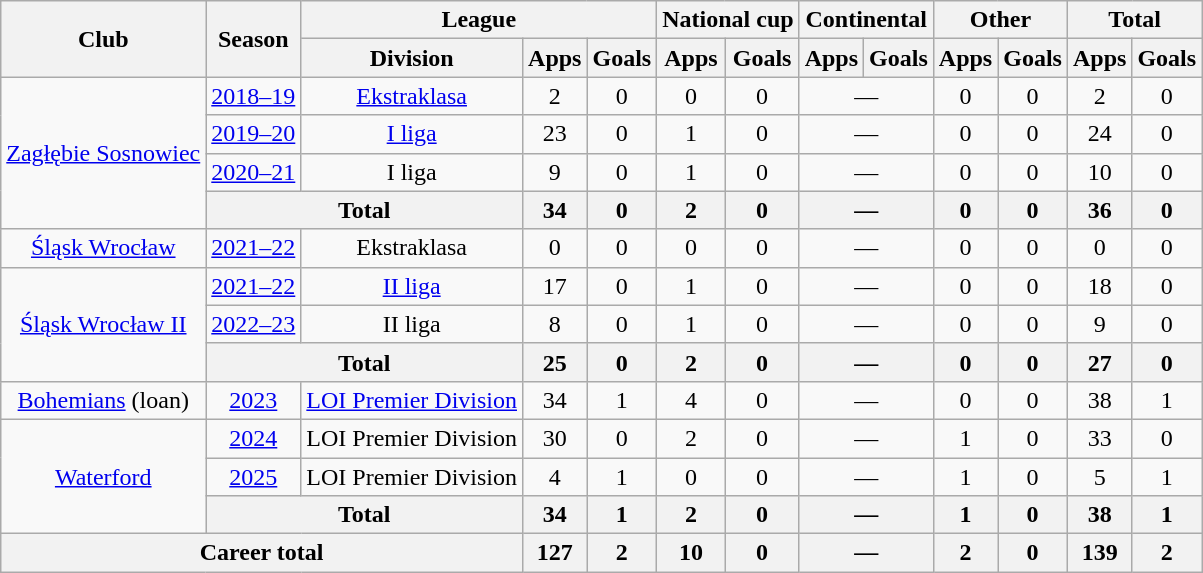<table class="wikitable" style="text-align: center;">
<tr>
<th rowspan="2">Club</th>
<th rowspan="2">Season</th>
<th colspan="3">League</th>
<th colspan="2">National cup</th>
<th colspan="2">Continental</th>
<th colspan="2">Other</th>
<th colspan="2">Total</th>
</tr>
<tr>
<th>Division</th>
<th>Apps</th>
<th>Goals</th>
<th>Apps</th>
<th>Goals</th>
<th>Apps</th>
<th>Goals</th>
<th>Apps</th>
<th>Goals</th>
<th>Apps</th>
<th>Goals</th>
</tr>
<tr>
<td rowspan="4"><a href='#'>Zagłębie Sosnowiec</a></td>
<td><a href='#'>2018–19</a></td>
<td><a href='#'>Ekstraklasa</a></td>
<td>2</td>
<td>0</td>
<td>0</td>
<td>0</td>
<td colspan="2">—</td>
<td>0</td>
<td>0</td>
<td>2</td>
<td>0</td>
</tr>
<tr>
<td><a href='#'>2019–20</a></td>
<td><a href='#'>I liga</a></td>
<td>23</td>
<td>0</td>
<td>1</td>
<td>0</td>
<td colspan="2">—</td>
<td>0</td>
<td>0</td>
<td>24</td>
<td>0</td>
</tr>
<tr>
<td><a href='#'>2020–21</a></td>
<td>I liga</td>
<td>9</td>
<td>0</td>
<td>1</td>
<td>0</td>
<td colspan="2">—</td>
<td>0</td>
<td>0</td>
<td>10</td>
<td>0</td>
</tr>
<tr>
<th colspan="2">Total</th>
<th>34</th>
<th>0</th>
<th>2</th>
<th>0</th>
<th colspan="2">—</th>
<th>0</th>
<th>0</th>
<th>36</th>
<th>0</th>
</tr>
<tr>
<td><a href='#'>Śląsk Wrocław</a></td>
<td><a href='#'>2021–22</a></td>
<td>Ekstraklasa</td>
<td>0</td>
<td>0</td>
<td>0</td>
<td>0</td>
<td colspan="2">—</td>
<td>0</td>
<td>0</td>
<td>0</td>
<td>0</td>
</tr>
<tr>
<td rowspan="3"><a href='#'>Śląsk Wrocław II</a></td>
<td><a href='#'>2021–22</a></td>
<td><a href='#'>II liga</a></td>
<td>17</td>
<td>0</td>
<td>1</td>
<td>0</td>
<td colspan="2">—</td>
<td>0</td>
<td>0</td>
<td>18</td>
<td>0</td>
</tr>
<tr>
<td><a href='#'>2022–23</a></td>
<td>II liga</td>
<td>8</td>
<td>0</td>
<td>1</td>
<td>0</td>
<td colspan="2">—</td>
<td>0</td>
<td>0</td>
<td>9</td>
<td>0</td>
</tr>
<tr>
<th colspan="2">Total</th>
<th>25</th>
<th>0</th>
<th>2</th>
<th>0</th>
<th colspan="2">—</th>
<th>0</th>
<th>0</th>
<th>27</th>
<th>0</th>
</tr>
<tr>
<td><a href='#'>Bohemians</a> (loan)</td>
<td><a href='#'>2023</a></td>
<td><a href='#'>LOI Premier Division</a></td>
<td>34</td>
<td>1</td>
<td>4</td>
<td>0</td>
<td colspan="2">—</td>
<td>0</td>
<td>0</td>
<td>38</td>
<td>1</td>
</tr>
<tr>
<td rowspan="3"><a href='#'>Waterford</a></td>
<td><a href='#'>2024</a></td>
<td>LOI Premier Division</td>
<td>30</td>
<td>0</td>
<td>2</td>
<td>0</td>
<td colspan="2">—</td>
<td>1</td>
<td>0</td>
<td>33</td>
<td>0</td>
</tr>
<tr>
<td><a href='#'>2025</a></td>
<td>LOI Premier Division</td>
<td>4</td>
<td>1</td>
<td>0</td>
<td>0</td>
<td colspan="2">—</td>
<td>1</td>
<td>0</td>
<td>5</td>
<td>1</td>
</tr>
<tr>
<th colspan="2">Total</th>
<th>34</th>
<th>1</th>
<th>2</th>
<th>0</th>
<th colspan="2">—</th>
<th>1</th>
<th>0</th>
<th>38</th>
<th>1</th>
</tr>
<tr>
<th colspan="3">Career total</th>
<th>127</th>
<th>2</th>
<th>10</th>
<th>0</th>
<th colspan="2">—</th>
<th>2</th>
<th>0</th>
<th>139</th>
<th>2</th>
</tr>
</table>
